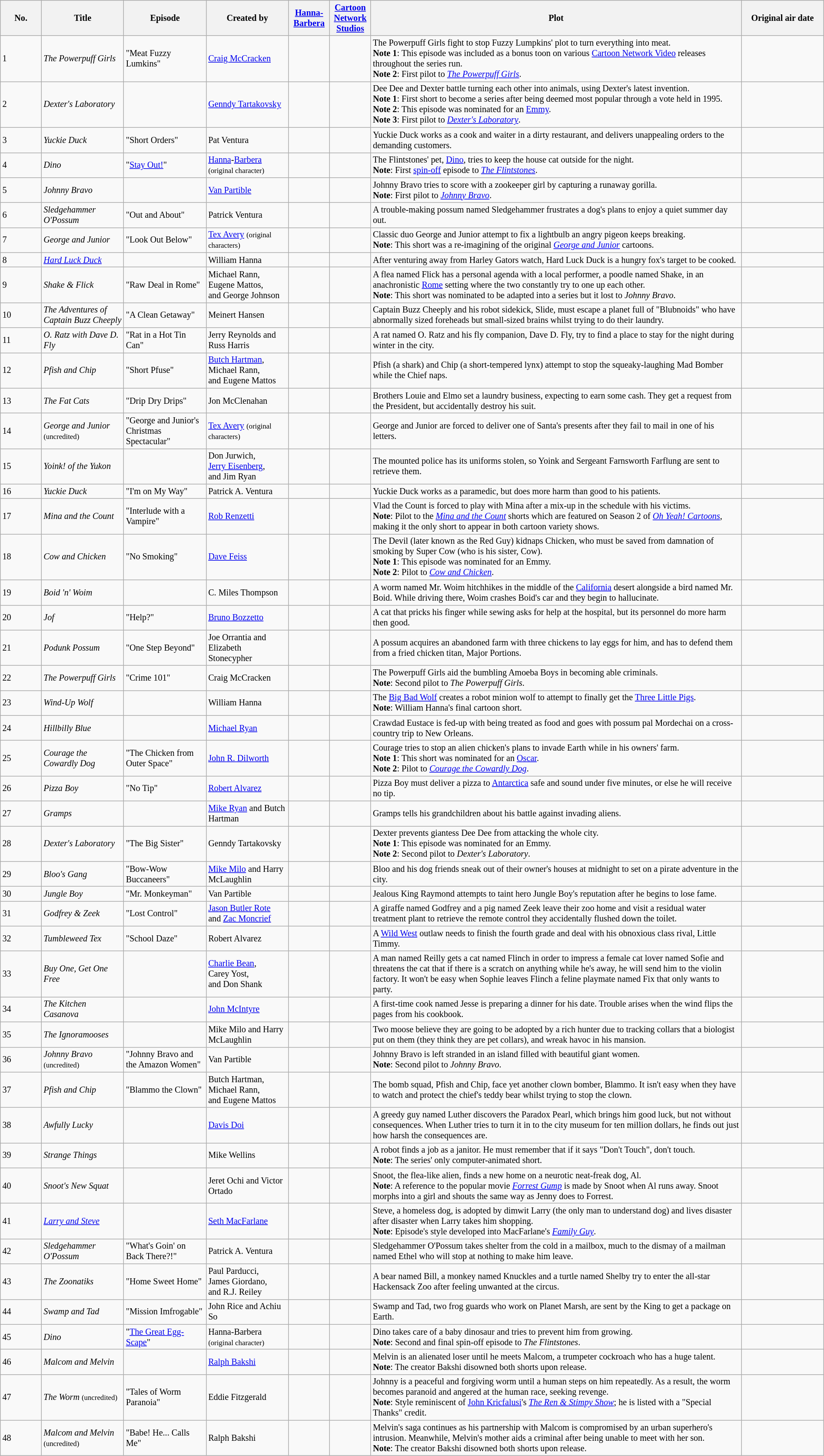<table class="wikitable sortable" style="width:100%; font-size:84%;">
<tr>
<th style="width:5%;">No.</th>
<th style="width:10%;">Title</th>
<th style="width:10%;">Episode</th>
<th style="width:10%;">Created by</th>
<th style="width:5%;"><a href='#'>Hanna-Barbera</a></th>
<th style="width:5%;"><a href='#'>Cartoon Network Studios</a></th>
<th style="width:45%;">Plot</th>
<th style="width:10%;">Original air date</th>
</tr>
<tr>
<td>1</td>
<td><em>The Powerpuff Girls</em></td>
<td>"Meat Fuzzy Lumkins"</td>
<td><a href='#'>Craig McCracken</a></td>
<td></td>
<td></td>
<td>The Powerpuff Girls fight to stop Fuzzy Lumpkins' plot to turn everything into meat.<br><strong>Note 1</strong>: This episode was included as a bonus toon on various <a href='#'>Cartoon Network Video</a> releases throughout the series run.<br><strong>Note 2</strong>: First pilot to <em><a href='#'>The Powerpuff Girls</a></em>.</td>
<td></td>
</tr>
<tr>
<td>2</td>
<td><em>Dexter's Laboratory</em></td>
<td></td>
<td><a href='#'>Genndy Tartakovsky</a></td>
<td></td>
<td></td>
<td>Dee Dee and Dexter battle turning each other into animals, using Dexter's latest invention.<br><strong>Note 1</strong>: First short to become a series after being deemed most popular through a vote held in 1995.<br><strong>Note 2</strong>: This episode was nominated for an <a href='#'>Emmy</a>.<br><strong>Note 3</strong>: First pilot to <em><a href='#'>Dexter's Laboratory</a></em>.</td>
<td></td>
</tr>
<tr>
<td>3</td>
<td><em>Yuckie Duck</em></td>
<td>"Short Orders"</td>
<td>Pat Ventura</td>
<td></td>
<td></td>
<td>Yuckie Duck works as a cook and waiter in a dirty restaurant, and delivers unappealing orders to the demanding customers.</td>
<td></td>
</tr>
<tr>
<td>4</td>
<td><em>Dino</em></td>
<td>"<a href='#'>Stay Out!</a>"</td>
<td><a href='#'>Hanna</a>-<a href='#'>Barbera</a> <small>(original character)</small></td>
<td></td>
<td></td>
<td>The Flintstones' pet, <a href='#'>Dino</a>, tries to keep the house cat outside for the night.<br><strong>Note</strong>: First <a href='#'>spin-off</a> episode to <em><a href='#'>The Flintstones</a></em>.</td>
<td></td>
</tr>
<tr>
<td>5</td>
<td><em>Johnny Bravo</em></td>
<td></td>
<td><a href='#'>Van Partible</a></td>
<td></td>
<td></td>
<td>Johnny Bravo tries to score with a zookeeper girl by capturing a runaway gorilla.<br><strong>Note</strong>: First pilot to <em><a href='#'>Johnny Bravo</a></em>.</td>
<td></td>
</tr>
<tr>
<td>6</td>
<td><em>Sledgehammer O'Possum</em></td>
<td>"Out and About"</td>
<td>Patrick Ventura</td>
<td></td>
<td></td>
<td>A trouble-making possum named Sledgehammer frustrates a dog's plans to enjoy a quiet summer day out.</td>
<td></td>
</tr>
<tr>
<td>7</td>
<td><em>George and Junior</em></td>
<td>"Look Out Below"</td>
<td><a href='#'>Tex Avery</a> <small>(original characters)</small></td>
<td></td>
<td></td>
<td>Classic duo George and Junior attempt to fix a lightbulb an angry pigeon keeps breaking.<br><strong>Note</strong>: This short was a re-imagining of the original <em><a href='#'>George and Junior</a></em> cartoons.</td>
<td></td>
</tr>
<tr>
<td>8</td>
<td><em><a href='#'>Hard Luck Duck</a></em></td>
<td></td>
<td>William Hanna</td>
<td></td>
<td></td>
<td>After venturing away from Harley Gators watch, Hard Luck Duck is a hungry fox's target to be cooked.</td>
<td></td>
</tr>
<tr>
<td>9</td>
<td><em>Shake & Flick</em></td>
<td>"Raw Deal in Rome"</td>
<td>Michael Rann,<br>Eugene Mattos,<br>and George Johnson</td>
<td></td>
<td></td>
<td>A flea named Flick has a personal agenda with a local performer, a poodle named Shake, in an anachronistic <a href='#'>Rome</a> setting where the two constantly try to one up each other.<br><strong>Note</strong>: This short was nominated to be adapted into a series but it lost to <em>Johnny Bravo</em>.</td>
<td></td>
</tr>
<tr>
<td>10</td>
<td><em>The Adventures of Captain Buzz Cheeply</em></td>
<td>"A Clean Getaway"</td>
<td>Meinert Hansen</td>
<td></td>
<td></td>
<td>Captain Buzz Cheeply and his robot sidekick, Slide, must escape a planet full of "Blubnoids" who have abnormally sized foreheads but small-sized brains whilst trying to do their laundry.</td>
<td></td>
</tr>
<tr>
<td>11</td>
<td><em>O. Ratz with Dave D. Fly</em></td>
<td>"Rat in a Hot Tin Can"</td>
<td>Jerry Reynolds and Russ Harris</td>
<td></td>
<td></td>
<td>A rat named O. Ratz and his fly companion, Dave D. Fly, try to find a place to stay for the night during winter in the city.</td>
<td></td>
</tr>
<tr>
<td>12</td>
<td><em>Pfish and Chip</em></td>
<td>"Short Pfuse"</td>
<td><a href='#'>Butch Hartman</a>,<br>Michael Rann,<br>and Eugene Mattos</td>
<td></td>
<td></td>
<td>Pfish (a shark) and Chip (a short-tempered lynx) attempt to stop the squeaky-laughing Mad Bomber while the Chief naps.</td>
<td></td>
</tr>
<tr>
<td>13</td>
<td><em>The Fat Cats</em></td>
<td>"Drip Dry Drips"</td>
<td>Jon McClenahan</td>
<td></td>
<td></td>
<td>Brothers Louie and Elmo set a laundry business, expecting to earn some cash. They get a request from the President, but accidentally destroy his suit.</td>
<td></td>
</tr>
<tr>
<td>14</td>
<td><em>George and Junior</em> <small>(uncredited)</small></td>
<td>"George and Junior's Christmas Spectacular"</td>
<td><a href='#'>Tex Avery</a> <small>(original characters)</small></td>
<td></td>
<td></td>
<td>George and Junior are forced to deliver one of Santa's presents after they fail to mail in one of his letters.</td>
<td></td>
</tr>
<tr>
<td>15</td>
<td><em>Yoink! of the Yukon</em></td>
<td></td>
<td>Don Jurwich,<br><a href='#'>Jerry Eisenberg</a>,<br>and Jim Ryan</td>
<td></td>
<td></td>
<td>The mounted police has its uniforms stolen, so Yoink and Sergeant Farnsworth Farflung are sent to retrieve them.</td>
<td></td>
</tr>
<tr>
<td>16</td>
<td><em>Yuckie Duck</em></td>
<td>"I'm on My Way"</td>
<td>Patrick A. Ventura</td>
<td></td>
<td></td>
<td>Yuckie Duck works as a paramedic, but does more harm than good to his patients.</td>
<td></td>
</tr>
<tr>
<td>17</td>
<td><em>Mina and the Count</em></td>
<td>"Interlude with a Vampire"</td>
<td><a href='#'>Rob Renzetti</a></td>
<td></td>
<td></td>
<td>Vlad the Count is forced to play with Mina after a mix-up in the schedule with his victims.<br><strong>Note</strong>: Pilot to the <em><a href='#'>Mina and the Count</a></em> shorts which are featured on Season 2 of <em><a href='#'>Oh Yeah! Cartoons</a></em>, making it the only short to appear in both cartoon variety shows.</td>
<td></td>
</tr>
<tr>
<td>18</td>
<td><em>Cow and Chicken</em></td>
<td>"No Smoking"</td>
<td><a href='#'>Dave Feiss</a></td>
<td></td>
<td></td>
<td>The Devil (later known as the Red Guy) kidnaps Chicken, who must be saved from damnation of smoking by Super Cow (who is his sister, Cow).<br><strong>Note 1</strong>: This episode was nominated for an Emmy.<br><strong>Note 2</strong>: Pilot to <em><a href='#'>Cow and Chicken</a></em>.</td>
<td></td>
</tr>
<tr>
<td>19</td>
<td><em>Boid 'n' Woim</em></td>
<td></td>
<td>C. Miles Thompson</td>
<td></td>
<td></td>
<td>A worm named Mr. Woim hitchhikes in the middle of the <a href='#'>California</a> desert alongside a bird named Mr. Boid. While driving there, Woim crashes Boid's car and they begin to hallucinate.</td>
<td></td>
</tr>
<tr>
<td>20</td>
<td><em>Jof</em></td>
<td>"Help?"</td>
<td><a href='#'>Bruno Bozzetto</a></td>
<td></td>
<td></td>
<td>A cat that pricks his finger while sewing asks for help at the hospital, but its personnel do more harm then good.</td>
<td></td>
</tr>
<tr>
<td>21</td>
<td><em>Podunk Possum</em></td>
<td>"One Step Beyond"</td>
<td>Joe Orrantia and<br>Elizabeth Stonecypher</td>
<td></td>
<td></td>
<td>A possum acquires an abandoned farm with three chickens to lay eggs for him, and has to defend them from a fried chicken titan, Major Portions.</td>
<td></td>
</tr>
<tr>
<td>22</td>
<td><em>The Powerpuff Girls</em></td>
<td>"Crime 101"</td>
<td>Craig McCracken</td>
<td></td>
<td></td>
<td>The Powerpuff Girls aid the bumbling Amoeba Boys in becoming able criminals.<br><strong>Note</strong>: Second pilot to <em>The Powerpuff Girls</em>.</td>
<td></td>
</tr>
<tr>
<td>23</td>
<td><em>Wind-Up Wolf</em></td>
<td></td>
<td>William Hanna</td>
<td></td>
<td></td>
<td>The <a href='#'>Big Bad Wolf</a> creates a robot minion wolf to attempt to finally get the <a href='#'>Three Little Pigs</a>.<br><strong>Note</strong>: William Hanna's final cartoon short.</td>
<td></td>
</tr>
<tr>
<td>24</td>
<td><em>Hillbilly Blue</em></td>
<td></td>
<td><a href='#'>Michael Ryan</a></td>
<td></td>
<td></td>
<td>Crawdad Eustace is fed-up with being treated as food and goes with possum pal Mordechai on a cross-country trip to New Orleans.</td>
<td></td>
</tr>
<tr>
<td>25</td>
<td><em>Courage the Cowardly Dog</em></td>
<td>"The Chicken from Outer Space"</td>
<td><a href='#'>John R. Dilworth</a></td>
<td></td>
<td></td>
<td>Courage tries to stop an alien chicken's plans to invade Earth while in his owners' farm.<br><strong>Note 1</strong>: This short was nominated for an <a href='#'>Oscar</a>.<br><strong>Note 2</strong>: Pilot to <em><a href='#'>Courage the Cowardly Dog</a></em>.</td>
<td></td>
</tr>
<tr>
<td>26</td>
<td><em>Pizza Boy</em></td>
<td>"No Tip"</td>
<td><a href='#'>Robert Alvarez</a></td>
<td></td>
<td></td>
<td>Pizza Boy must deliver a pizza to <a href='#'>Antarctica</a> safe and sound under five minutes, or else he will receive no tip.</td>
<td></td>
</tr>
<tr>
<td>27</td>
<td><em>Gramps</em></td>
<td></td>
<td><a href='#'>Mike Ryan</a> and Butch Hartman</td>
<td></td>
<td></td>
<td>Gramps tells his grandchildren about his battle against invading aliens.</td>
<td></td>
</tr>
<tr>
<td>28</td>
<td><em>Dexter's Laboratory</em></td>
<td>"The Big Sister"</td>
<td>Genndy Tartakovsky</td>
<td></td>
<td></td>
<td>Dexter prevents giantess Dee Dee from attacking the whole city.<br><strong>Note 1</strong>: This episode was nominated for an Emmy.<br><strong>Note 2</strong>: Second pilot to <em>Dexter's Laboratory</em>.</td>
<td></td>
</tr>
<tr>
<td>29</td>
<td><em>Bloo's Gang</em></td>
<td>"Bow-Wow Buccaneers"</td>
<td><a href='#'>Mike Milo</a> and Harry McLaughlin</td>
<td></td>
<td></td>
<td>Bloo and his dog friends sneak out of their owner's houses at midnight to set on a pirate adventure in the city.</td>
<td></td>
</tr>
<tr>
<td>30</td>
<td><em>Jungle Boy</em></td>
<td>"Mr. Monkeyman"</td>
<td>Van Partible</td>
<td></td>
<td></td>
<td>Jealous King Raymond attempts to taint hero Jungle Boy's reputation after he begins to lose fame.</td>
<td></td>
</tr>
<tr>
<td>31</td>
<td><em>Godfrey & Zeek</em></td>
<td>"Lost Control"</td>
<td><a href='#'>Jason Butler Rote</a><br>and <a href='#'>Zac Moncrief</a></td>
<td></td>
<td></td>
<td>A giraffe named Godfrey and a pig named Zeek   leave their zoo home and visit a residual water treatment plant to retrieve the remote control they accidentally flushed down the toilet.</td>
<td></td>
</tr>
<tr>
<td>32</td>
<td><em>Tumbleweed Tex</em></td>
<td>"School Daze"</td>
<td>Robert Alvarez</td>
<td></td>
<td></td>
<td>A <a href='#'>Wild West</a> outlaw needs to finish the fourth grade and deal with his obnoxious class rival, Little Timmy.</td>
<td></td>
</tr>
<tr>
<td>33</td>
<td><em>Buy One, Get One Free</em></td>
<td></td>
<td><a href='#'>Charlie Bean</a>,<br>Carey Yost,<br>and Don Shank</td>
<td></td>
<td></td>
<td>A man named Reilly gets a cat named Flinch in order to impress a female cat lover named Sofie and threatens the cat that if there is a scratch on anything while he's away, he will send him to the violin factory. It won't be easy when Sophie leaves Flinch a feline playmate named Fix that only wants to party.</td>
<td></td>
</tr>
<tr>
<td>34</td>
<td><em>The Kitchen Casanova</em></td>
<td></td>
<td><a href='#'>John McIntyre</a></td>
<td></td>
<td></td>
<td>A first-time cook named Jesse is preparing a dinner for his date. Trouble arises when the wind flips the pages from his cookbook.</td>
<td></td>
</tr>
<tr>
<td>35</td>
<td><em>The Ignoramooses</em></td>
<td></td>
<td>Mike Milo and Harry McLaughlin</td>
<td></td>
<td></td>
<td>Two moose believe they are going to be adopted by a rich hunter due to tracking collars that a biologist put on them (they think they are pet collars), and wreak havoc in his mansion.</td>
<td></td>
</tr>
<tr>
<td>36</td>
<td><em>Johnny Bravo</em> <small>(uncredited)</small></td>
<td>"Johnny Bravo and the Amazon Women"</td>
<td>Van Partible</td>
<td></td>
<td></td>
<td>Johnny Bravo is left stranded in an island filled with beautiful giant women.<br><strong>Note</strong>: Second pilot to <em>Johnny Bravo</em>.</td>
<td></td>
</tr>
<tr>
<td>37</td>
<td><em>Pfish and Chip</em></td>
<td>"Blammo the Clown"</td>
<td>Butch Hartman,<br>Michael Rann,<br>and Eugene Mattos</td>
<td></td>
<td></td>
<td>The bomb squad, Pfish and Chip, face yet another clown bomber, Blammo. It isn't easy when they have to watch and protect the chief's teddy bear whilst trying to stop the clown.</td>
<td></td>
</tr>
<tr>
<td>38</td>
<td><em>Awfully Lucky</em></td>
<td></td>
<td><a href='#'>Davis Doi</a></td>
<td></td>
<td></td>
<td>A greedy guy named Luther discovers the Paradox Pearl, which brings him good luck, but not without consequences. When Luther tries to turn it in to the city museum for ten million dollars, he finds out just how harsh the consequences are.</td>
<td></td>
</tr>
<tr>
<td>39</td>
<td><em>Strange Things</em></td>
<td></td>
<td>Mike Wellins</td>
<td></td>
<td></td>
<td>A robot finds a job as a janitor. He must remember that if it says "Don't Touch", don't touch.<br><strong>Note</strong>: The series' only computer-animated short.</td>
<td></td>
</tr>
<tr>
<td>40</td>
<td><em>Snoot's New Squat</em></td>
<td></td>
<td>Jeret Ochi and Victor Ortado</td>
<td></td>
<td></td>
<td>Snoot, the flea-like alien, finds a new home on a neurotic neat-freak dog, Al.<br><strong>Note</strong>: A reference to the popular movie <em><a href='#'>Forrest Gump</a></em> is made by Snoot when Al runs away. Snoot morphs into a girl and shouts the same way as Jenny does to Forrest.</td>
<td></td>
</tr>
<tr>
<td>41</td>
<td><em><a href='#'>Larry and Steve</a></em></td>
<td></td>
<td><a href='#'>Seth MacFarlane</a></td>
<td></td>
<td></td>
<td>Steve, a homeless dog, is adopted by dimwit Larry (the only man to understand dog) and lives disaster after disaster when Larry takes him shopping.<br><strong>Note</strong>: Episode's style developed into MacFarlane's <em><a href='#'>Family Guy</a></em>.</td>
<td></td>
</tr>
<tr>
<td>42</td>
<td><em>Sledgehammer O'Possum</em></td>
<td>"What's Goin' on Back There?!"</td>
<td>Patrick A. Ventura</td>
<td></td>
<td></td>
<td>Sledgehammer O'Possum takes shelter from the cold in a mailbox, much to the dismay of a mailman named Ethel who will stop at nothing to make him leave.</td>
<td></td>
</tr>
<tr>
<td>43</td>
<td><em>The Zoonatiks</em></td>
<td>"Home Sweet Home"</td>
<td>Paul Parducci,<br>James Giordano,<br>and R.J. Reiley</td>
<td></td>
<td></td>
<td>A bear named Bill, a monkey named Knuckles and a turtle named Shelby try to enter the all-star Hackensack Zoo after feeling unwanted at the circus.</td>
<td></td>
</tr>
<tr>
<td>44</td>
<td><em>Swamp and Tad</em></td>
<td>"Mission Imfrogable"</td>
<td>John Rice and Achiu So</td>
<td></td>
<td></td>
<td>Swamp and Tad, two frog guards who work on Planet Marsh, are sent by the King to get a package on Earth.</td>
<td></td>
</tr>
<tr>
<td>45</td>
<td><em>Dino</em></td>
<td>"<a href='#'>The Great Egg-Scape</a>"</td>
<td>Hanna-Barbera <small>(original character)</small></td>
<td></td>
<td></td>
<td>Dino takes care of a baby dinosaur and tries to prevent him from growing.<br><strong>Note</strong>: Second and final spin-off episode to <em>The Flintstones</em>.</td>
<td></td>
</tr>
<tr>
<td>46</td>
<td><em>Malcom and Melvin</em></td>
<td></td>
<td><a href='#'>Ralph Bakshi</a></td>
<td></td>
<td></td>
<td>Melvin is an alienated loser until he meets Malcom, a trumpeter cockroach who has a huge talent.<br><strong>Note</strong>: The creator Bakshi disowned both shorts upon release.</td>
<td></td>
</tr>
<tr>
<td>47</td>
<td><em>The Worm</em> <small>(uncredited)</small></td>
<td>"Tales of Worm Paranoia"</td>
<td>Eddie Fitzgerald</td>
<td></td>
<td></td>
<td>Johnny is a peaceful and forgiving worm until a human steps on him repeatedly. As a result, the worm becomes paranoid and angered at the human race, seeking revenge.<br><strong>Note</strong>: Style reminiscent of <a href='#'>John Kricfalusi</a>'s <em><a href='#'>The Ren & Stimpy Show</a></em>; he is listed with a "Special Thanks" credit.</td>
<td></td>
</tr>
<tr>
<td>48</td>
<td><em>Malcom and Melvin</em> <small>(uncredited)</small></td>
<td>"Babe! He... Calls Me"</td>
<td>Ralph Bakshi</td>
<td></td>
<td></td>
<td>Melvin's saga continues as his partnership with Malcom is compromised by an urban superhero's intrusion. Meanwhile, Melvin's mother aids a criminal after being unable to meet with her son.<br><strong>Note</strong>: The creator Bakshi disowned both shorts upon release.</td>
<td></td>
</tr>
</table>
